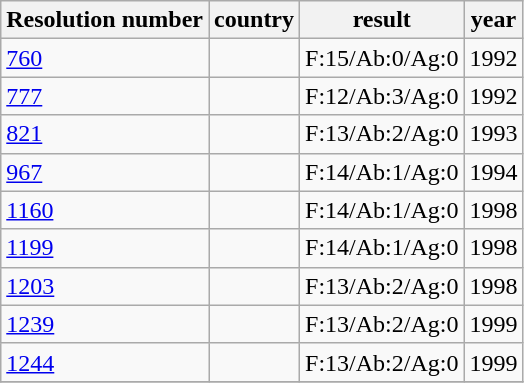<table class="wikitable">
<tr>
<th>Resolution number</th>
<th>country</th>
<th>result</th>
<th>year</th>
</tr>
<tr>
<td><a href='#'>760</a></td>
<td></td>
<td>F:15/Ab:0/Ag:0</td>
<td>1992</td>
</tr>
<tr>
<td><a href='#'>777</a></td>
<td></td>
<td>F:12/Ab:3/Ag:0</td>
<td>1992</td>
</tr>
<tr>
<td><a href='#'>821</a></td>
<td></td>
<td>F:13/Ab:2/Ag:0</td>
<td>1993</td>
</tr>
<tr>
<td><a href='#'>967</a></td>
<td></td>
<td>F:14/Ab:1/Ag:0</td>
<td>1994</td>
</tr>
<tr>
<td><a href='#'>1160</a></td>
<td></td>
<td>F:14/Ab:1/Ag:0</td>
<td>1998</td>
</tr>
<tr>
<td><a href='#'>1199</a></td>
<td></td>
<td>F:14/Ab:1/Ag:0</td>
<td>1998</td>
</tr>
<tr>
<td><a href='#'>1203</a></td>
<td></td>
<td>F:13/Ab:2/Ag:0</td>
<td>1998</td>
</tr>
<tr>
<td><a href='#'>1239</a></td>
<td></td>
<td>F:13/Ab:2/Ag:0</td>
<td>1999</td>
</tr>
<tr>
<td><a href='#'>1244</a></td>
<td></td>
<td>F:13/Ab:2/Ag:0</td>
<td>1999</td>
</tr>
<tr>
</tr>
</table>
